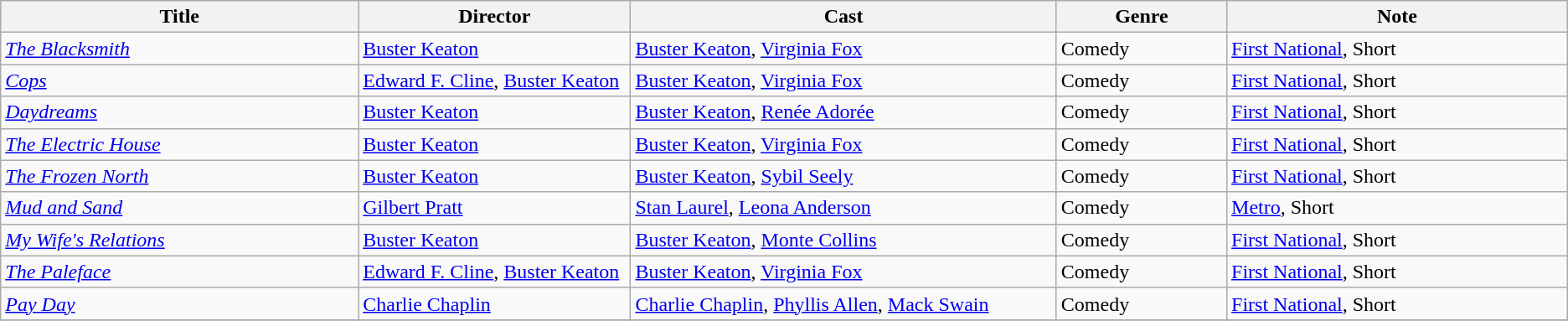<table class="wikitable">
<tr>
<th style="width:21%;">Title</th>
<th style="width:16%;">Director</th>
<th style="width:25%;">Cast</th>
<th style="width:10%;">Genre</th>
<th style="width:20%;">Note</th>
</tr>
<tr>
<td><em><a href='#'>The Blacksmith</a></em></td>
<td><a href='#'>Buster Keaton</a></td>
<td><a href='#'>Buster Keaton</a>, <a href='#'>Virginia Fox</a></td>
<td>Comedy</td>
<td><a href='#'>First National</a>, Short</td>
</tr>
<tr>
<td><em><a href='#'>Cops</a></em></td>
<td><a href='#'>Edward F. Cline</a>, <a href='#'>Buster Keaton</a></td>
<td><a href='#'>Buster Keaton</a>, <a href='#'>Virginia Fox</a></td>
<td>Comedy</td>
<td><a href='#'>First National</a>, Short</td>
</tr>
<tr>
<td><em><a href='#'>Daydreams</a></em></td>
<td><a href='#'>Buster Keaton</a></td>
<td><a href='#'>Buster Keaton</a>, <a href='#'>Renée Adorée</a></td>
<td>Comedy</td>
<td><a href='#'>First National</a>, Short</td>
</tr>
<tr>
<td><em><a href='#'>The Electric House</a></em></td>
<td><a href='#'>Buster Keaton</a></td>
<td><a href='#'>Buster Keaton</a>, <a href='#'>Virginia Fox</a></td>
<td>Comedy</td>
<td><a href='#'>First National</a>, Short</td>
</tr>
<tr>
<td><em><a href='#'>The Frozen North</a></em></td>
<td><a href='#'>Buster Keaton</a></td>
<td><a href='#'>Buster Keaton</a>, <a href='#'>Sybil Seely</a></td>
<td>Comedy</td>
<td><a href='#'>First National</a>, Short</td>
</tr>
<tr>
<td><em><a href='#'>Mud and Sand</a></em></td>
<td><a href='#'>Gilbert Pratt</a></td>
<td><a href='#'>Stan Laurel</a>, <a href='#'>Leona Anderson</a></td>
<td>Comedy</td>
<td><a href='#'>Metro</a>, Short</td>
</tr>
<tr>
<td><em><a href='#'>My Wife's Relations</a></em></td>
<td><a href='#'>Buster Keaton</a></td>
<td><a href='#'>Buster Keaton</a>, <a href='#'>Monte Collins</a></td>
<td>Comedy</td>
<td><a href='#'>First National</a>, Short</td>
</tr>
<tr>
<td><em><a href='#'>The Paleface</a></em></td>
<td><a href='#'>Edward F. Cline</a>, <a href='#'>Buster Keaton</a></td>
<td><a href='#'>Buster Keaton</a>, <a href='#'>Virginia Fox</a></td>
<td>Comedy</td>
<td><a href='#'>First National</a>, Short</td>
</tr>
<tr>
<td><em><a href='#'>Pay Day</a></em></td>
<td><a href='#'>Charlie Chaplin</a></td>
<td><a href='#'>Charlie Chaplin</a>, <a href='#'>Phyllis Allen</a>, <a href='#'>Mack Swain</a></td>
<td>Comedy</td>
<td><a href='#'>First National</a>, Short</td>
</tr>
<tr>
</tr>
</table>
